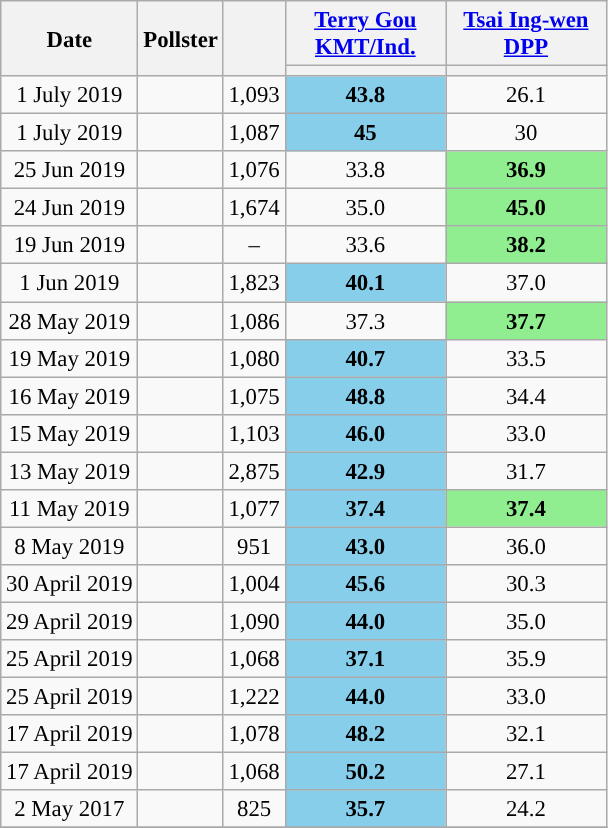<table class="wikitable sortable collapsible" style="font-size:95%; text-align:center">
<tr>
<th rowspan=2>Date</th>
<th rowspan=2>Pollster</th>
<th rowspan=2></th>
<th width=100px><a href='#'>Terry Gou</a><br><a href='#'>KMT/Ind.</a></th>
<th width=100px><a href='#'>Tsai Ing-wen</a><br><a href='#'>DPP</a></th>
</tr>
<tr>
<th style="background:"></th>
<th style="background:"></th>
</tr>
<tr>
<td>1 July 2019</td>
<td></td>
<td>1,093</td>
<td bgcolor="#87ceeb"><strong>43.8</strong></td>
<td>26.1</td>
</tr>
<tr>
<td>1 July 2019</td>
<td></td>
<td>1,087</td>
<td bgcolor="#87ceeb"><strong>45</strong></td>
<td>30</td>
</tr>
<tr>
<td>25 Jun 2019</td>
<td></td>
<td>1,076</td>
<td>33.8</td>
<td bgcolor="#90ee90"><strong>36.9</strong></td>
</tr>
<tr>
<td>24 Jun 2019</td>
<td></td>
<td>1,674</td>
<td>35.0</td>
<td bgcolor="#90ee90"><strong>45.0</strong></td>
</tr>
<tr>
<td>19 Jun 2019</td>
<td></td>
<td>–</td>
<td>33.6</td>
<td bgcolor="#90ee90"><strong>38.2</strong></td>
</tr>
<tr>
<td>1 Jun 2019</td>
<td></td>
<td>1,823</td>
<td style="background-color:skyblue;"><strong>40.1</strong></td>
<td>37.0</td>
</tr>
<tr>
<td>28 May 2019</td>
<td></td>
<td>1,086</td>
<td>37.3</td>
<td style="background-color:lightgreen;"><strong> 37.7</strong></td>
</tr>
<tr>
<td>19 May 2019</td>
<td></td>
<td>1,080</td>
<td style="background-color:skyblue;"><strong>40.7</strong></td>
<td>33.5</td>
</tr>
<tr>
<td>16 May 2019</td>
<td></td>
<td>1,075</td>
<td style="background-color:skyblue;"><strong>48.8</strong></td>
<td>34.4</td>
</tr>
<tr>
<td>15 May 2019</td>
<td></td>
<td>1,103</td>
<td style="background-color:skyblue;"><strong>46.0</strong></td>
<td>33.0</td>
</tr>
<tr>
<td>13 May 2019</td>
<td></td>
<td>2,875</td>
<td style="background-color:skyblue;"><strong>42.9</strong></td>
<td>31.7</td>
</tr>
<tr>
<td>11 May 2019</td>
<td></td>
<td>1,077</td>
<td style="background-color:skyblue;"><strong>37.4</strong></td>
<td style="background-color:lightgreen;"><strong>37.4</strong></td>
</tr>
<tr>
<td>8 May 2019</td>
<td></td>
<td>951</td>
<td style="background-color:skyblue;"><strong>43.0</strong></td>
<td>36.0</td>
</tr>
<tr>
<td>30 April 2019</td>
<td></td>
<td>1,004</td>
<td style="background-color:skyblue;"><strong>45.6</strong></td>
<td>30.3</td>
</tr>
<tr>
<td>29 April 2019</td>
<td></td>
<td>1,090</td>
<td style="background-color:skyblue;"><strong>44.0</strong></td>
<td>35.0</td>
</tr>
<tr>
<td>25 April 2019</td>
<td></td>
<td>1,068</td>
<td style="background-color:skyblue;"><strong>37.1</strong></td>
<td>35.9</td>
</tr>
<tr>
<td>25 April 2019</td>
<td></td>
<td>1,222</td>
<td style="background-color:skyblue;"><strong>44.0</strong></td>
<td>33.0</td>
</tr>
<tr>
<td>17 April 2019</td>
<td></td>
<td>1,078</td>
<td style="background-color:skyblue;"><strong>48.2</strong></td>
<td>32.1</td>
</tr>
<tr>
<td>17 April 2019</td>
<td></td>
<td>1,068</td>
<td style="background-color:skyblue;"><strong>50.2</strong></td>
<td>27.1</td>
</tr>
<tr>
<td>2 May 2017</td>
<td></td>
<td>825</td>
<td style="background-color:skyblue;"><strong>35.7</strong></td>
<td>24.2</td>
</tr>
<tr>
</tr>
</table>
